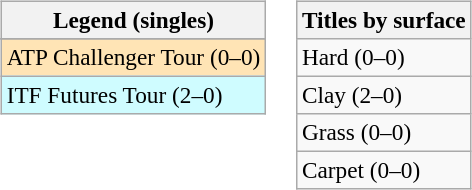<table>
<tr valign=top>
<td><br><table class=wikitable style=font-size:97%>
<tr>
<th>Legend (singles)</th>
</tr>
<tr bgcolor=e5d1cb>
</tr>
<tr bgcolor=moccasin>
<td>ATP Challenger Tour (0–0)</td>
</tr>
<tr bgcolor=cffcff>
<td>ITF Futures Tour (2–0)</td>
</tr>
</table>
</td>
<td><br><table class=wikitable style=font-size:97%>
<tr>
<th>Titles by surface</th>
</tr>
<tr>
<td>Hard (0–0)</td>
</tr>
<tr>
<td>Clay (2–0)</td>
</tr>
<tr>
<td>Grass (0–0)</td>
</tr>
<tr>
<td>Carpet (0–0)</td>
</tr>
</table>
</td>
</tr>
</table>
